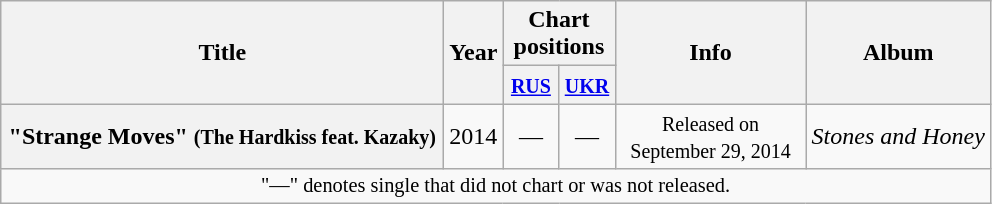<table class="wikitable plainrowheaders" style="text-align:center;">
<tr>
<th scope="col" rowspan="2" style="width:18em;">Title</th>
<th scope="col" rowspan="2">Year</th>
<th scope="col" colspan="2">Chart positions</th>
<th scope="col" width="120" rowspan="2">Info</th>
<th scope="col" rowspan="2">Album</th>
</tr>
<tr>
<th width="30"><small><a href='#'>RUS</a></small></th>
<th width="30"><small><a href='#'>UKR</a></small></th>
</tr>
<tr>
<th scope="row">"Strange Moves" <small>(The Hardkiss feat. Kazaky)</small></th>
<td rowspan="1">2014</td>
<td>—</td>
<td>—</td>
<td><small>Released on September 29, 2014</small></td>
<td rowspan="1"><em>Stones and Honey</em></td>
</tr>
<tr>
<td colspan="15" style="font-size:85%">"—" denotes single that did not chart or was not released.</td>
</tr>
</table>
